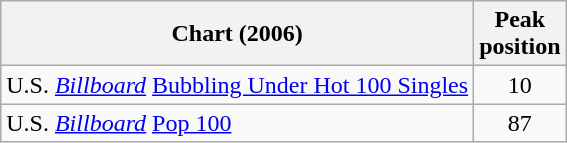<table class="wikitable">
<tr>
<th align="center">Chart (2006)</th>
<th align="center">Peak<br>position</th>
</tr>
<tr>
<td>U.S. <em><a href='#'>Billboard</a></em> <a href='#'>Bubbling Under Hot 100 Singles</a></td>
<td align="center">10</td>
</tr>
<tr>
<td>U.S. <em><a href='#'>Billboard</a></em> <a href='#'>Pop 100</a></td>
<td align="center">87</td>
</tr>
</table>
